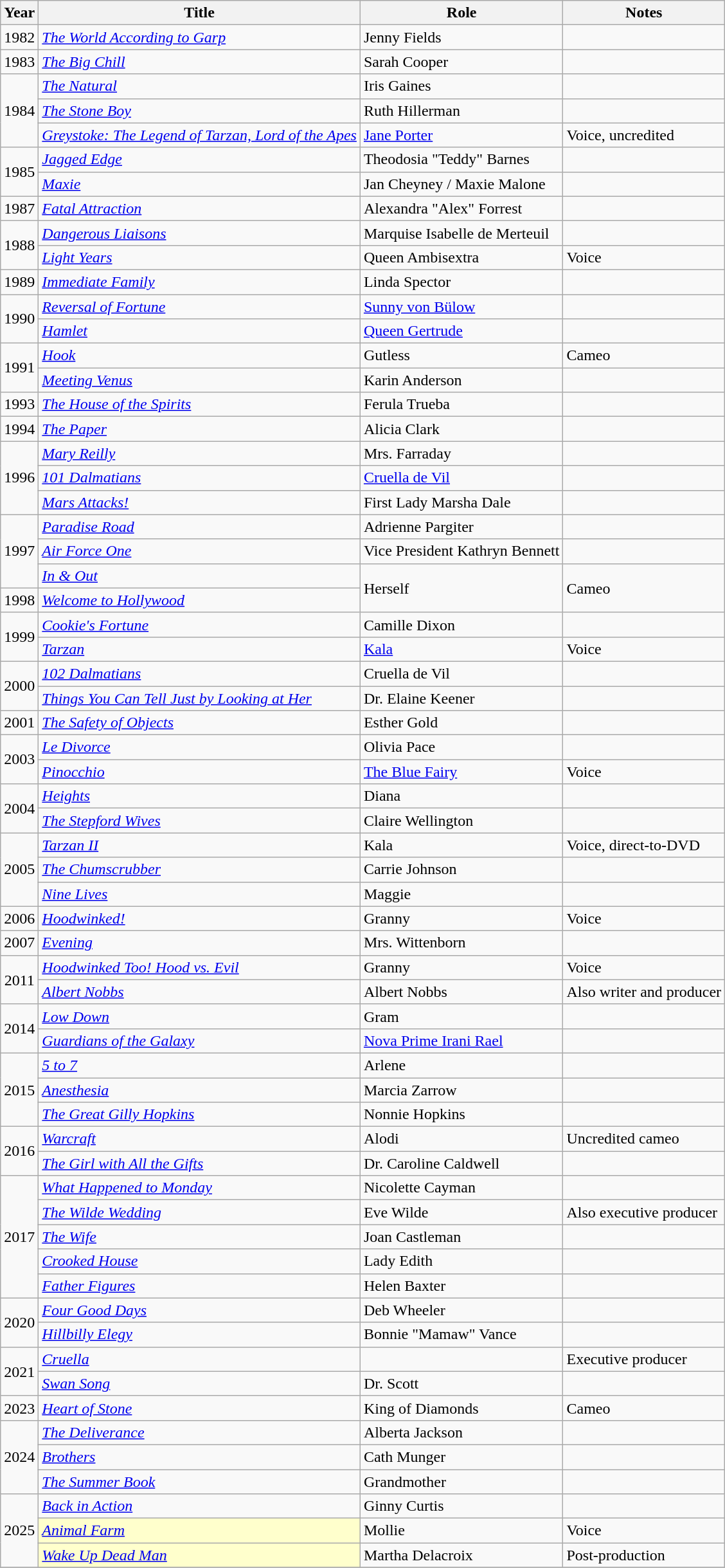<table class="wikitable sortable">
<tr>
<th>Year</th>
<th>Title</th>
<th>Role</th>
<th class="unsortable">Notes</th>
</tr>
<tr>
<td style="text-align:center;">1982</td>
<td><em><a href='#'>The World According to Garp</a></em></td>
<td>Jenny Fields</td>
<td></td>
</tr>
<tr>
<td style="text-align:center;">1983</td>
<td><em><a href='#'>The Big Chill</a></em></td>
<td>Sarah Cooper</td>
<td></td>
</tr>
<tr>
<td rowspan="3" style="text-align:center;">1984</td>
<td><em><a href='#'>The Natural</a></em></td>
<td>Iris Gaines</td>
<td></td>
</tr>
<tr>
<td><em><a href='#'>The Stone Boy</a></em></td>
<td>Ruth Hillerman</td>
<td></td>
</tr>
<tr>
<td><em><a href='#'>Greystoke: The Legend of Tarzan, Lord of the Apes</a></em></td>
<td><a href='#'>Jane Porter</a></td>
<td>Voice, uncredited</td>
</tr>
<tr>
<td rowspan="2" style="text-align:center;">1985</td>
<td><em><a href='#'>Jagged Edge</a></em></td>
<td>Theodosia "Teddy" Barnes</td>
<td></td>
</tr>
<tr>
<td><em><a href='#'>Maxie</a></em></td>
<td>Jan Cheyney / Maxie Malone</td>
<td></td>
</tr>
<tr>
<td style="text-align:center;">1987</td>
<td><em><a href='#'>Fatal Attraction</a></em></td>
<td>Alexandra "Alex" Forrest</td>
<td></td>
</tr>
<tr>
<td rowspan="2" style="text-align:center;">1988</td>
<td><em><a href='#'>Dangerous Liaisons</a></em></td>
<td>Marquise Isabelle de Merteuil</td>
<td></td>
</tr>
<tr>
<td><em><a href='#'>Light Years</a></em></td>
<td>Queen Ambisextra</td>
<td>Voice</td>
</tr>
<tr>
<td style="text-align:center;">1989</td>
<td><em><a href='#'>Immediate Family</a></em></td>
<td>Linda Spector</td>
<td></td>
</tr>
<tr>
<td rowspan="2" style="text-align:center;">1990</td>
<td><em><a href='#'>Reversal of Fortune</a></em></td>
<td><a href='#'>Sunny von Bülow</a></td>
<td></td>
</tr>
<tr>
<td><em><a href='#'>Hamlet</a></em></td>
<td><a href='#'>Queen Gertrude</a></td>
<td></td>
</tr>
<tr>
<td rowspan="2" style="text-align:center;">1991</td>
<td><em><a href='#'>Hook</a></em></td>
<td>Gutless</td>
<td>Cameo</td>
</tr>
<tr>
<td><em><a href='#'>Meeting Venus</a></em></td>
<td>Karin Anderson</td>
<td></td>
</tr>
<tr>
<td style="text-align:center;">1993</td>
<td><em><a href='#'>The House of the Spirits</a></em></td>
<td>Ferula Trueba</td>
<td></td>
</tr>
<tr>
<td style="text-align:center;">1994</td>
<td><em><a href='#'>The Paper</a></em></td>
<td>Alicia Clark</td>
<td></td>
</tr>
<tr>
<td rowspan="3" style="text-align:center;">1996</td>
<td><em><a href='#'>Mary Reilly</a></em></td>
<td>Mrs. Farraday</td>
<td></td>
</tr>
<tr>
<td><em><a href='#'>101 Dalmatians</a></em></td>
<td><a href='#'>Cruella de Vil</a></td>
<td></td>
</tr>
<tr>
<td><em><a href='#'>Mars Attacks!</a></em></td>
<td>First Lady Marsha Dale</td>
<td></td>
</tr>
<tr>
<td rowspan="3" style="text-align:center;">1997</td>
<td><em><a href='#'>Paradise Road</a></em></td>
<td>Adrienne Pargiter</td>
<td></td>
</tr>
<tr>
<td><em><a href='#'>Air Force One</a></em></td>
<td>Vice President Kathryn Bennett</td>
<td></td>
</tr>
<tr>
<td><em><a href='#'>In & Out</a></em></td>
<td rowspan="2">Herself</td>
<td rowspan="2">Cameo</td>
</tr>
<tr>
<td style="text-align:center;">1998</td>
<td><em><a href='#'>Welcome to Hollywood</a></em></td>
</tr>
<tr>
<td rowspan="2" style="text-align:center;">1999</td>
<td><em><a href='#'>Cookie's Fortune</a></em></td>
<td>Camille Dixon</td>
<td></td>
</tr>
<tr>
<td><em><a href='#'>Tarzan</a></em></td>
<td><a href='#'>Kala</a></td>
<td>Voice</td>
</tr>
<tr>
<td rowspan="2" style="text-align:center;">2000</td>
<td><em><a href='#'>102 Dalmatians</a></em></td>
<td>Cruella de Vil</td>
<td></td>
</tr>
<tr>
<td><em><a href='#'>Things You Can Tell Just by Looking at Her</a></em></td>
<td>Dr. Elaine Keener</td>
<td></td>
</tr>
<tr>
<td style="text-align:center;">2001</td>
<td><em><a href='#'>The Safety of Objects</a></em></td>
<td>Esther Gold</td>
<td></td>
</tr>
<tr>
<td rowspan="2" style="text-align:center;">2003</td>
<td><em><a href='#'>Le Divorce</a></em></td>
<td>Olivia Pace</td>
<td></td>
</tr>
<tr>
<td><em><a href='#'>Pinocchio</a></em></td>
<td><a href='#'>The Blue Fairy</a></td>
<td>Voice</td>
</tr>
<tr>
<td rowspan="2" style="text-align:center;">2004</td>
<td><em><a href='#'>Heights</a></em></td>
<td>Diana</td>
<td></td>
</tr>
<tr>
<td><em><a href='#'>The Stepford Wives</a></em></td>
<td>Claire Wellington</td>
<td></td>
</tr>
<tr>
<td rowspan="3" style="text-align:center;">2005</td>
<td><em><a href='#'>Tarzan II</a></em></td>
<td>Kala</td>
<td>Voice, direct-to-DVD</td>
</tr>
<tr>
<td><em><a href='#'>The Chumscrubber</a></em></td>
<td>Carrie Johnson</td>
<td></td>
</tr>
<tr>
<td><em><a href='#'>Nine Lives</a></em></td>
<td>Maggie</td>
<td></td>
</tr>
<tr>
<td style="text-align:center;">2006</td>
<td><em><a href='#'>Hoodwinked!</a></em></td>
<td>Granny</td>
<td>Voice</td>
</tr>
<tr>
<td style="text-align:center;">2007</td>
<td><em><a href='#'>Evening</a></em></td>
<td>Mrs. Wittenborn</td>
<td></td>
</tr>
<tr>
<td rowspan="2" style="text-align:center;">2011</td>
<td><em><a href='#'>Hoodwinked Too! Hood vs. Evil</a></em></td>
<td>Granny</td>
<td>Voice</td>
</tr>
<tr>
<td><em><a href='#'>Albert Nobbs</a></em></td>
<td>Albert Nobbs</td>
<td>Also writer and producer</td>
</tr>
<tr>
<td rowspan="2" style="text-align:center;">2014</td>
<td><em><a href='#'>Low Down</a></em></td>
<td>Gram</td>
<td></td>
</tr>
<tr>
<td><em><a href='#'>Guardians of the Galaxy</a></em></td>
<td><a href='#'>Nova Prime Irani Rael</a></td>
<td></td>
</tr>
<tr>
<td rowspan="3" style="text-align:center;">2015</td>
<td><em><a href='#'>5 to 7</a></em></td>
<td>Arlene</td>
<td></td>
</tr>
<tr>
<td><em><a href='#'>Anesthesia</a></em></td>
<td>Marcia Zarrow</td>
<td></td>
</tr>
<tr>
<td><em><a href='#'>The Great Gilly Hopkins</a></em></td>
<td>Nonnie Hopkins</td>
<td></td>
</tr>
<tr>
<td rowspan="2" style="text-align:center;">2016</td>
<td><em><a href='#'>Warcraft</a></em></td>
<td>Alodi</td>
<td>Uncredited cameo</td>
</tr>
<tr>
<td><em><a href='#'>The Girl with All the Gifts</a></em></td>
<td>Dr. Caroline Caldwell</td>
<td></td>
</tr>
<tr>
<td rowspan="5" style="text-align:center;">2017</td>
<td><em><a href='#'>What Happened to Monday</a></em></td>
<td>Nicolette Cayman</td>
<td></td>
</tr>
<tr>
<td><em><a href='#'>The Wilde Wedding</a></em></td>
<td>Eve Wilde</td>
<td>Also executive producer</td>
</tr>
<tr>
<td><em><a href='#'>The Wife</a></em></td>
<td>Joan Castleman</td>
<td></td>
</tr>
<tr>
<td><em><a href='#'>Crooked House</a></em></td>
<td>Lady Edith</td>
<td></td>
</tr>
<tr>
<td><em><a href='#'>Father Figures</a></em></td>
<td>Helen Baxter</td>
<td></td>
</tr>
<tr>
<td rowspan="2" style="text-align:center;">2020</td>
<td><em><a href='#'>Four Good Days</a></em></td>
<td>Deb Wheeler</td>
<td></td>
</tr>
<tr>
<td><em><a href='#'>Hillbilly Elegy</a></em></td>
<td>Bonnie "Mamaw" Vance</td>
<td></td>
</tr>
<tr>
<td rowspan="2" style="text-align:center;">2021</td>
<td><em><a href='#'>Cruella</a></em></td>
<td></td>
<td>Executive producer</td>
</tr>
<tr>
<td><em><a href='#'>Swan Song</a></em></td>
<td>Dr. Scott</td>
<td></td>
</tr>
<tr>
<td style="text-align:center;">2023</td>
<td><em><a href='#'>Heart of Stone</a></em></td>
<td>King of Diamonds</td>
<td>Cameo</td>
</tr>
<tr>
<td rowspan="3" style="text-align:center;">2024</td>
<td><em><a href='#'>The Deliverance</a></em></td>
<td>Alberta Jackson</td>
<td></td>
</tr>
<tr>
<td><em><a href='#'>Brothers</a></em></td>
<td>Cath Munger</td>
<td></td>
</tr>
<tr>
<td><em><a href='#'>The Summer Book</a></em></td>
<td>Grandmother</td>
<td></td>
</tr>
<tr>
<td rowspan="3" style="text-align:center;">2025</td>
<td><em><a href='#'>Back in Action</a></em></td>
<td>Ginny Curtis</td>
<td></td>
</tr>
<tr>
<td style="background:#FFFFCC;"><em><a href='#'>Animal Farm</a></em> </td>
<td>Mollie</td>
<td>Voice</td>
</tr>
<tr>
<td style="background:#FFFFCC;"><em><a href='#'>Wake Up Dead Man</a></em> </td>
<td>Martha Delacroix</td>
<td>Post-production</td>
</tr>
<tr>
</tr>
</table>
